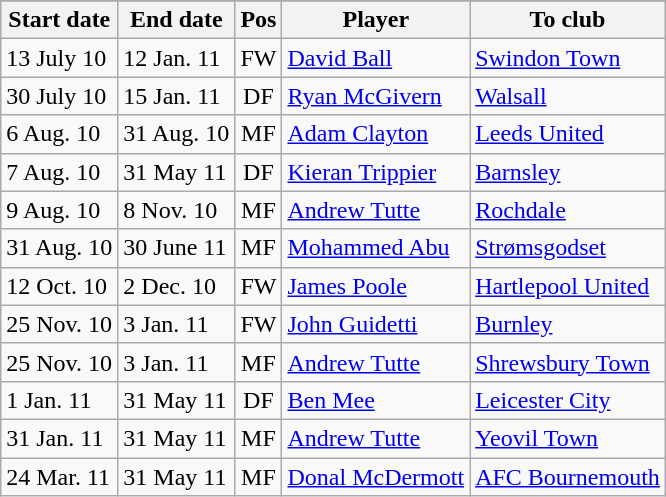<table class="wikitable">
<tr>
</tr>
<tr>
<th>Start date</th>
<th>End date</th>
<th>Pos</th>
<th>Player</th>
<th>To club</th>
</tr>
<tr>
<td>13 July 10</td>
<td>12 Jan. 11</td>
<td align="center">FW</td>
<td> <a href='#'>David Ball</a></td>
<td> <a href='#'>Swindon Town</a></td>
</tr>
<tr>
<td>30 July 10</td>
<td>15 Jan. 11</td>
<td align="center">DF</td>
<td> <a href='#'>Ryan McGivern</a></td>
<td> <a href='#'>Walsall</a></td>
</tr>
<tr>
<td>6 Aug. 10</td>
<td>31 Aug. 10</td>
<td align="center">MF</td>
<td> <a href='#'>Adam Clayton</a></td>
<td> <a href='#'>Leeds United</a></td>
</tr>
<tr>
<td>7 Aug. 10</td>
<td>31 May 11</td>
<td align="center">DF</td>
<td> <a href='#'>Kieran Trippier</a></td>
<td> <a href='#'>Barnsley</a></td>
</tr>
<tr>
<td>9 Aug. 10</td>
<td>8 Nov. 10</td>
<td align="center">MF</td>
<td> <a href='#'>Andrew Tutte</a></td>
<td> <a href='#'>Rochdale</a></td>
</tr>
<tr>
<td>31 Aug. 10</td>
<td>30 June 11</td>
<td align="center">MF</td>
<td> <a href='#'>Mohammed Abu</a></td>
<td> <a href='#'>Strømsgodset</a></td>
</tr>
<tr>
<td>12 Oct. 10</td>
<td>2 Dec. 10</td>
<td align="center">FW</td>
<td> <a href='#'>James Poole</a></td>
<td> <a href='#'>Hartlepool United</a></td>
</tr>
<tr>
<td>25 Nov. 10</td>
<td>3 Jan. 11</td>
<td align="center">FW</td>
<td> <a href='#'>John Guidetti</a></td>
<td> <a href='#'>Burnley</a></td>
</tr>
<tr>
<td>25 Nov. 10</td>
<td>3 Jan. 11</td>
<td align="center">MF</td>
<td> <a href='#'>Andrew Tutte</a></td>
<td> <a href='#'>Shrewsbury Town</a></td>
</tr>
<tr>
<td>1 Jan. 11</td>
<td>31 May 11</td>
<td align="center">DF</td>
<td> <a href='#'>Ben Mee</a></td>
<td> <a href='#'>Leicester City</a></td>
</tr>
<tr>
<td>31 Jan. 11</td>
<td>31 May 11</td>
<td align="center">MF</td>
<td> <a href='#'>Andrew Tutte</a></td>
<td> <a href='#'>Yeovil Town</a></td>
</tr>
<tr>
<td>24 Mar. 11</td>
<td>31 May 11</td>
<td align="center">MF</td>
<td> <a href='#'>Donal McDermott</a></td>
<td> <a href='#'>AFC Bournemouth</a></td>
</tr>
</table>
